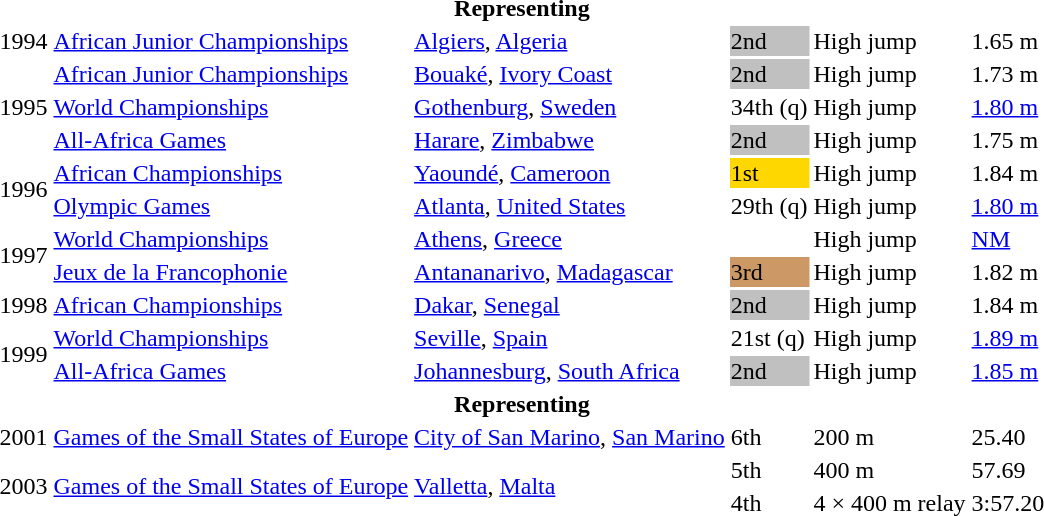<table>
<tr>
<th colspan="6">Representing </th>
</tr>
<tr>
<td>1994</td>
<td><a href='#'>African Junior Championships</a></td>
<td><a href='#'>Algiers</a>, <a href='#'>Algeria</a></td>
<td bgcolor=silver>2nd</td>
<td>High jump</td>
<td>1.65 m</td>
</tr>
<tr>
<td rowspan=3>1995</td>
<td><a href='#'>African Junior Championships</a></td>
<td><a href='#'>Bouaké</a>, <a href='#'>Ivory Coast</a></td>
<td bgcolor=silver>2nd</td>
<td>High jump</td>
<td>1.73 m</td>
</tr>
<tr>
<td><a href='#'>World Championships</a></td>
<td><a href='#'>Gothenburg</a>, <a href='#'>Sweden</a></td>
<td>34th (q)</td>
<td>High jump</td>
<td><a href='#'>1.80 m</a></td>
</tr>
<tr>
<td><a href='#'>All-Africa Games</a></td>
<td><a href='#'>Harare</a>, <a href='#'>Zimbabwe</a></td>
<td bgcolor=silver>2nd</td>
<td>High jump</td>
<td>1.75 m</td>
</tr>
<tr>
<td rowspan=2>1996</td>
<td><a href='#'>African Championships</a></td>
<td><a href='#'>Yaoundé</a>, <a href='#'>Cameroon</a></td>
<td bgcolor=gold>1st</td>
<td>High jump</td>
<td>1.84 m</td>
</tr>
<tr>
<td><a href='#'>Olympic Games</a></td>
<td><a href='#'>Atlanta</a>, <a href='#'>United States</a></td>
<td>29th (q)</td>
<td>High jump</td>
<td><a href='#'>1.80 m</a></td>
</tr>
<tr>
<td rowspan=2>1997</td>
<td><a href='#'>World Championships</a></td>
<td><a href='#'>Athens</a>, <a href='#'>Greece</a></td>
<td></td>
<td>High jump</td>
<td><a href='#'>NM</a></td>
</tr>
<tr>
<td><a href='#'>Jeux de la Francophonie</a></td>
<td><a href='#'>Antananarivo</a>, <a href='#'>Madagascar</a></td>
<td bgcolor=cc9966>3rd</td>
<td>High jump</td>
<td>1.82 m</td>
</tr>
<tr>
<td>1998</td>
<td><a href='#'>African Championships</a></td>
<td><a href='#'>Dakar</a>, <a href='#'>Senegal</a></td>
<td bgcolor=silver>2nd</td>
<td>High jump</td>
<td>1.84 m</td>
</tr>
<tr>
<td rowspan=2>1999</td>
<td><a href='#'>World Championships</a></td>
<td><a href='#'>Seville</a>, <a href='#'>Spain</a></td>
<td>21st (q)</td>
<td>High jump</td>
<td><a href='#'>1.89 m</a></td>
</tr>
<tr>
<td><a href='#'>All-Africa Games</a></td>
<td><a href='#'>Johannesburg</a>, <a href='#'>South Africa</a></td>
<td bgcolor=silver>2nd</td>
<td>High jump</td>
<td><a href='#'>1.85 m</a></td>
</tr>
<tr>
<th colspan="6">Representing </th>
</tr>
<tr>
<td>2001</td>
<td><a href='#'>Games of the Small States of Europe</a></td>
<td><a href='#'>City of San Marino</a>, <a href='#'>San Marino</a></td>
<td>6th</td>
<td>200 m</td>
<td>25.40</td>
</tr>
<tr>
<td rowspan=2>2003</td>
<td rowspan=2><a href='#'>Games of the Small States of Europe</a></td>
<td rowspan=2><a href='#'>Valletta</a>, <a href='#'>Malta</a></td>
<td>5th</td>
<td>400 m</td>
<td>57.69</td>
</tr>
<tr>
<td>4th</td>
<td>4 × 400 m relay</td>
<td>3:57.20</td>
</tr>
<tr>
</tr>
</table>
